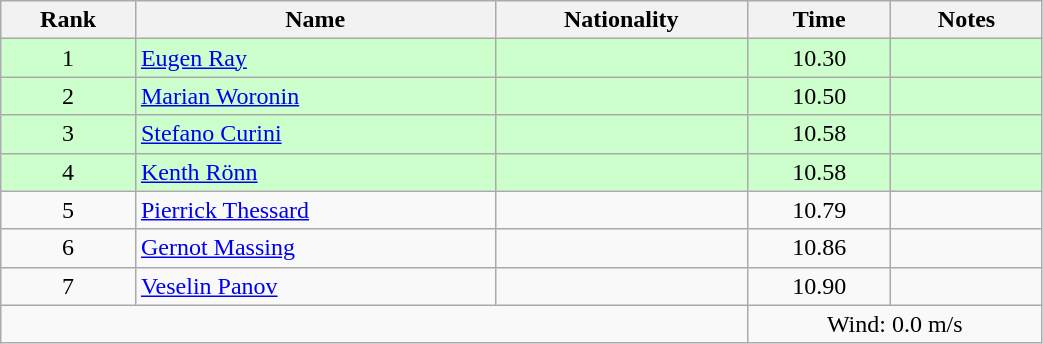<table class="wikitable sortable" style="text-align:center;width: 55%">
<tr>
<th>Rank</th>
<th>Name</th>
<th>Nationality</th>
<th>Time</th>
<th>Notes</th>
</tr>
<tr bgcolor=ccffcc>
<td>1</td>
<td align=left><a href='#'>Eugen Ray</a></td>
<td align=left></td>
<td>10.30</td>
<td></td>
</tr>
<tr bgcolor=ccffcc>
<td>2</td>
<td align=left><a href='#'>Marian Woronin</a></td>
<td align=left></td>
<td>10.50</td>
<td></td>
</tr>
<tr bgcolor=ccffcc>
<td>3</td>
<td align=left><a href='#'>Stefano Curini</a></td>
<td align=left></td>
<td>10.58</td>
<td></td>
</tr>
<tr bgcolor=ccffcc>
<td>4</td>
<td align=left><a href='#'>Kenth Rönn</a></td>
<td align=left></td>
<td>10.58</td>
<td></td>
</tr>
<tr>
<td>5</td>
<td align=left><a href='#'>Pierrick Thessard</a></td>
<td align=left></td>
<td>10.79</td>
<td></td>
</tr>
<tr>
<td>6</td>
<td align=left><a href='#'>Gernot Massing</a></td>
<td align=left></td>
<td>10.86</td>
<td></td>
</tr>
<tr>
<td>7</td>
<td align=left><a href='#'>Veselin Panov</a></td>
<td align=left></td>
<td>10.90</td>
<td></td>
</tr>
<tr>
<td colspan="3"></td>
<td colspan="2">Wind: 0.0 m/s</td>
</tr>
</table>
